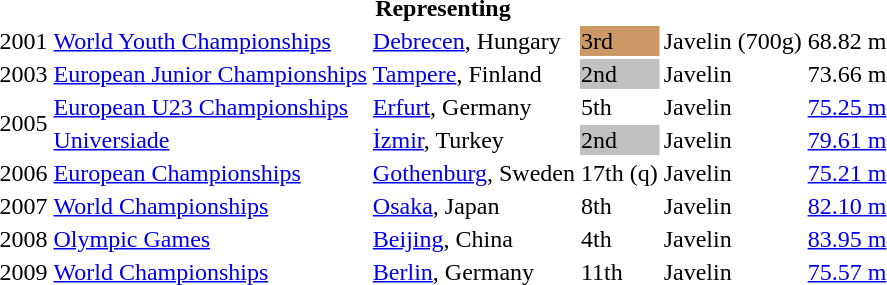<table>
<tr>
<th colspan="6">Representing </th>
</tr>
<tr>
<td>2001</td>
<td><a href='#'>World Youth Championships</a></td>
<td><a href='#'>Debrecen</a>, Hungary</td>
<td bgcolor=cc9966>3rd</td>
<td>Javelin (700g)</td>
<td>68.82 m</td>
</tr>
<tr>
<td>2003</td>
<td><a href='#'>European Junior Championships</a></td>
<td><a href='#'>Tampere</a>, Finland</td>
<td bgcolor="silver">2nd</td>
<td>Javelin</td>
<td>73.66 m</td>
</tr>
<tr>
<td rowspan=2>2005</td>
<td><a href='#'>European U23 Championships</a></td>
<td><a href='#'>Erfurt</a>, Germany</td>
<td>5th</td>
<td>Javelin</td>
<td><a href='#'>75.25 m</a></td>
</tr>
<tr>
<td><a href='#'>Universiade</a></td>
<td><a href='#'>İzmir</a>, Turkey</td>
<td bgcolor="silver">2nd</td>
<td>Javelin</td>
<td><a href='#'>79.61 m</a></td>
</tr>
<tr>
<td>2006</td>
<td><a href='#'>European Championships</a></td>
<td><a href='#'>Gothenburg</a>, Sweden</td>
<td>17th (q)</td>
<td>Javelin</td>
<td><a href='#'>75.21 m</a></td>
</tr>
<tr>
<td>2007</td>
<td><a href='#'>World Championships</a></td>
<td><a href='#'>Osaka</a>, Japan</td>
<td>8th</td>
<td>Javelin</td>
<td><a href='#'>82.10 m</a></td>
</tr>
<tr>
<td>2008</td>
<td><a href='#'>Olympic Games</a></td>
<td><a href='#'>Beijing</a>, China</td>
<td>4th</td>
<td>Javelin</td>
<td><a href='#'>83.95 m</a></td>
</tr>
<tr>
<td>2009</td>
<td><a href='#'>World Championships</a></td>
<td><a href='#'>Berlin</a>, Germany</td>
<td>11th</td>
<td>Javelin</td>
<td><a href='#'>75.57 m</a></td>
</tr>
</table>
